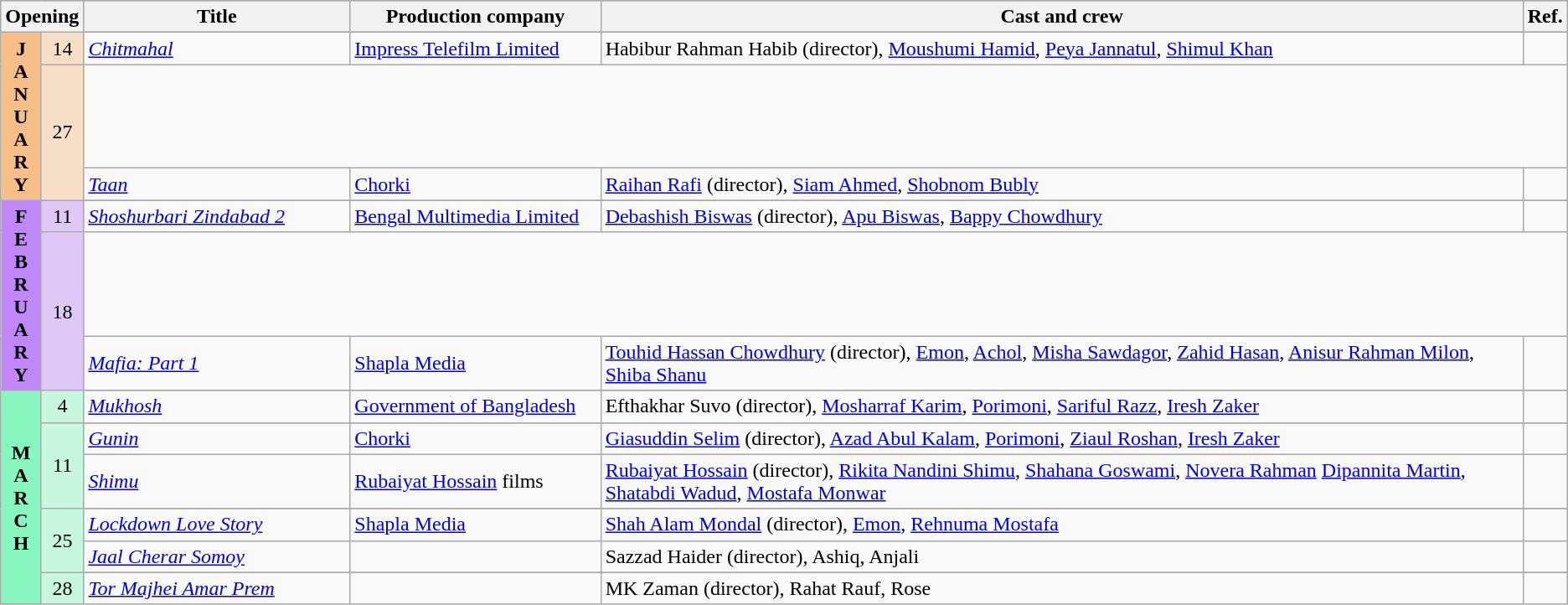<table class="wikitable sortable">
<tr style="background:#b0e0e6; text-align:center"y>
<th colspan="2">Opening</th>
<th style="width:17%">Title</th>
<th style="width:16%">Production company</th>
<th>Cast and crew</th>
<th>Ref.</th>
</tr>
<tr>
<th rowspan="4" style="text-align:center; background:#f7bf87;">J<br>A<br>N<br>U<br>A<br>R<br>Y</th>
<td rowspan="2" style="text-align:center; background:#f7dfc7;">14</td>
</tr>
<tr>
<td><em><a href='#'>Chitmahal</a></em></td>
<td><a href='#'>Impress Telefilm Limited</a></td>
<td>Habibur Rahman Habib (director), <a href='#'>Moushumi Hamid</a>, <a href='#'>Peya Jannatul</a>, <a href='#'>Shimul Khan</a></td>
<td></td>
</tr>
<tr>
<td rowspan="2" style="text-align:center; background:#f7dfc7;">27</td>
</tr>
<tr>
<td><em><a href='#'>Taan</a></em></td>
<td><a href='#'>Chorki</a></td>
<td><a href='#'>Raihan Rafi</a> (director), <a href='#'>Siam Ahmed</a>, <a href='#'>Shobnom Bubly</a></td>
<td></td>
</tr>
<tr>
<th rowspan="4" style="text-align:center; background:#bf87f7;">F<br>E<br>B<br>R<br>U<br>A<br>R<br>Y</th>
<td rowspan="2" style="text-align:center; background:#dfc7f7;">11</td>
</tr>
<tr>
<td><em><a href='#'>Shoshurbari Zindabad 2</a></em></td>
<td><a href='#'>Bengal Multimedia Limited</a></td>
<td><a href='#'>Debashish Biswas</a> (director), <a href='#'>Apu Biswas</a>, <a href='#'>Bappy Chowdhury</a></td>
<td></td>
</tr>
<tr>
<td rowspan="2" style="text-align:center; background:#dfc7f7;">18</td>
</tr>
<tr>
<td><em><a href='#'>Mafia: Part 1</a></em></td>
<td><a href='#'>Shapla Media</a></td>
<td><a href='#'>Touhid Hassan Chowdhury</a> (director), <a href='#'>Emon</a>, <a href='#'>Achol</a>, <a href='#'>Misha Sawdagor</a>, <a href='#'>Zahid Hasan</a>, <a href='#'>Anisur Rahman Milon</a>, <a href='#'>Shiba Shanu</a></td>
<td></td>
</tr>
<tr>
<th rowspan="10" style="text-align:center; background:#87f7bf;">M<br>A<br>R<br>C<br>H</th>
<td rowspan="2" style="text-align:center; background:#c7f7df;">4</td>
</tr>
<tr>
<td><em><a href='#'>Mukhosh</a></em></td>
<td><a href='#'>Government of Bangladesh</a></td>
<td>Efthakhar Suvo (director), <a href='#'>Mosharraf Karim</a>, <a href='#'>Porimoni</a>, <a href='#'>Sariful Razz</a>, <a href='#'>Iresh Zaker</a></td>
<td></td>
</tr>
<tr>
<td rowspan="3" style="text-align:center; background:#c7f7df;">11</td>
</tr>
<tr>
<td><em><a href='#'>Gunin</a></em></td>
<td><a href='#'>Chorki</a></td>
<td><a href='#'>Giasuddin Selim</a> (director), <a href='#'>Azad Abul Kalam</a>, <a href='#'>Porimoni</a>, <a href='#'>Ziaul Roshan</a>, <a href='#'>Iresh Zaker</a></td>
<td></td>
</tr>
<tr>
<td><em><a href='#'>Shimu</a></em></td>
<td><a href='#'>Rubaiyat Hossain</a> films</td>
<td><a href='#'>Rubaiyat Hossain</a> (director), <a href='#'>Rikita Nandini Shimu</a>, <a href='#'>Shahana Goswami</a>, <a href='#'>Novera Rahman</a> <a href='#'>Dipannita Martin</a>, <a href='#'>Shatabdi Wadud</a>, <a href='#'>Mostafa Monwar</a></td>
<td></td>
</tr>
<tr>
<td rowspan="3" style="text-align:center; background:#c7f7df;">25</td>
</tr>
<tr>
<td><em><a href='#'>Lockdown Love Story</a></em></td>
<td><a href='#'>Shapla Media</a></td>
<td><a href='#'>Shah Alam Mondal</a> (director), <a href='#'>Emon</a>, <a href='#'>Rehnuma Mostafa</a></td>
<td></td>
</tr>
<tr>
<td><em><a href='#'>Jaal Cherar Somoy</a></em></td>
<td></td>
<td>Sazzad Haider (director), Ashiq, Anjali</td>
<td></td>
</tr>
<tr>
<td rowspan="2" style="text-align:center; background:#c7f7df;">28</td>
</tr>
<tr>
<td><em><a href='#'>Tor Majhei Amar Prem</a></em></td>
<td></td>
<td>MK Zaman (director), Rahat Rauf, Rose</td>
<td></td>
</tr>
</table>
